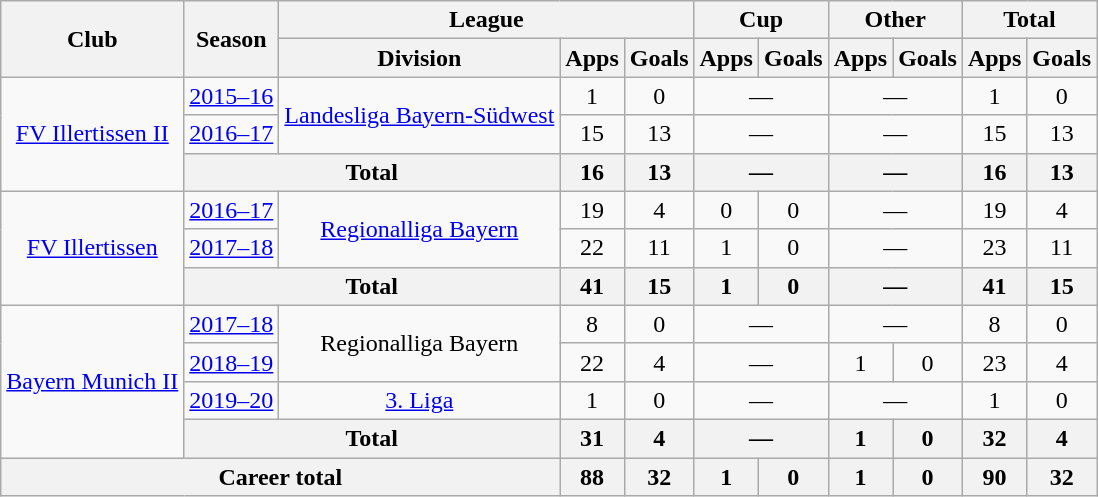<table class="wikitable" style="text-align:center">
<tr>
<th rowspan="2">Club</th>
<th rowspan="2">Season</th>
<th colspan="3">League</th>
<th colspan="2">Cup</th>
<th colspan="2">Other</th>
<th colspan="2">Total</th>
</tr>
<tr>
<th>Division</th>
<th>Apps</th>
<th>Goals</th>
<th>Apps</th>
<th>Goals</th>
<th>Apps</th>
<th>Goals</th>
<th>Apps</th>
<th>Goals</th>
</tr>
<tr>
<td rowspan="3"><a href='#'>FV Illertissen II</a></td>
<td><a href='#'>2015–16</a></td>
<td rowspan="2"><a href='#'>Landesliga Bayern-Südwest</a></td>
<td>1</td>
<td>0</td>
<td colspan="2">—</td>
<td colspan="2">—</td>
<td>1</td>
<td>0</td>
</tr>
<tr>
<td><a href='#'>2016–17</a></td>
<td>15</td>
<td>13</td>
<td colspan="2">—</td>
<td colspan="2">—</td>
<td>15</td>
<td>13</td>
</tr>
<tr>
<th colspan="2">Total</th>
<th>16</th>
<th>13</th>
<th colspan="2">—</th>
<th colspan="2">—</th>
<th>16</th>
<th>13</th>
</tr>
<tr>
<td rowspan="3"><a href='#'>FV Illertissen</a></td>
<td><a href='#'>2016–17</a></td>
<td rowspan="2"><a href='#'>Regionalliga Bayern</a></td>
<td>19</td>
<td>4</td>
<td>0</td>
<td>0</td>
<td colspan="2">—</td>
<td>19</td>
<td>4</td>
</tr>
<tr>
<td><a href='#'>2017–18</a></td>
<td>22</td>
<td>11</td>
<td>1</td>
<td>0</td>
<td colspan="2">—</td>
<td>23</td>
<td>11</td>
</tr>
<tr>
<th colspan="2">Total</th>
<th>41</th>
<th>15</th>
<th>1</th>
<th>0</th>
<th colspan="2">—</th>
<th>41</th>
<th>15</th>
</tr>
<tr>
<td rowspan="4"><a href='#'>Bayern Munich II</a></td>
<td><a href='#'>2017–18</a></td>
<td rowspan="2">Regionalliga Bayern</td>
<td>8</td>
<td>0</td>
<td colspan="2">—</td>
<td colspan="2">—</td>
<td>8</td>
<td>0</td>
</tr>
<tr>
<td><a href='#'>2018–19</a></td>
<td>22</td>
<td>4</td>
<td colspan="2">—</td>
<td>1</td>
<td>0</td>
<td>23</td>
<td>4</td>
</tr>
<tr>
<td><a href='#'>2019–20</a></td>
<td><a href='#'>3. Liga</a></td>
<td>1</td>
<td>0</td>
<td colspan="2">—</td>
<td colspan="2">—</td>
<td>1</td>
<td>0</td>
</tr>
<tr>
<th colspan="2">Total</th>
<th>31</th>
<th>4</th>
<th colspan="2">—</th>
<th>1</th>
<th>0</th>
<th>32</th>
<th>4</th>
</tr>
<tr>
<th colspan="3">Career total</th>
<th>88</th>
<th>32</th>
<th>1</th>
<th>0</th>
<th>1</th>
<th>0</th>
<th>90</th>
<th>32</th>
</tr>
</table>
